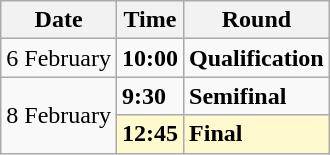<table class="wikitable">
<tr>
<th>Date</th>
<th>Time</th>
<th>Round</th>
</tr>
<tr>
<td>6 February</td>
<td><strong>10:00</strong></td>
<td><strong>Qualification</strong></td>
</tr>
<tr>
<td rowspan=2>8 February</td>
<td><strong>9:30</strong></td>
<td><strong>Semifinal</strong></td>
</tr>
<tr style=background:lemonchiffon>
<td><strong>12:45</strong></td>
<td><strong>Final</strong></td>
</tr>
</table>
